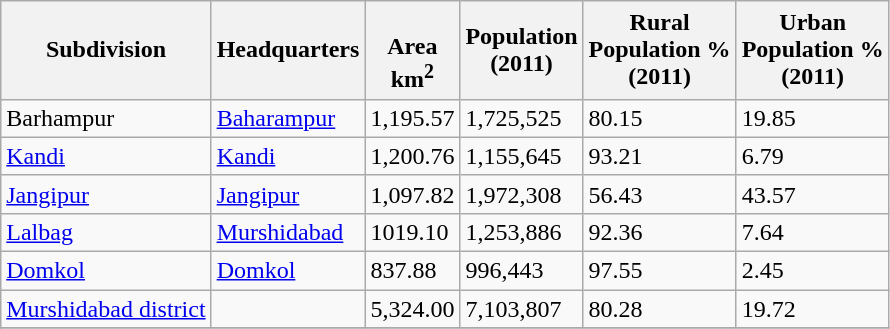<table class="wikitable sortable">
<tr>
<th>Subdivision</th>
<th>Headquarters</th>
<th><br>Area<br>km<sup>2</sup></th>
<th>Population<br>(2011)</th>
<th>Rural<br>Population %<br>(2011)</th>
<th>Urban<br> Population % <br>(2011)</th>
</tr>
<tr>
<td>Barhampur</td>
<td><a href='#'>Baharampur</a></td>
<td>1,195.57</td>
<td>1,725,525</td>
<td>80.15</td>
<td>19.85</td>
</tr>
<tr>
<td><a href='#'>Kandi</a></td>
<td><a href='#'>Kandi</a></td>
<td>1,200.76</td>
<td>1,155,645</td>
<td>93.21</td>
<td>6.79</td>
</tr>
<tr>
<td><a href='#'>Jangipur</a></td>
<td><a href='#'>Jangipur</a></td>
<td>1,097.82</td>
<td>1,972,308</td>
<td>56.43</td>
<td>43.57</td>
</tr>
<tr>
<td><a href='#'>Lalbag</a></td>
<td><a href='#'>Murshidabad</a></td>
<td>1019.10</td>
<td>1,253,886</td>
<td>92.36</td>
<td>7.64</td>
</tr>
<tr>
<td><a href='#'>Domkol</a></td>
<td><a href='#'>Domkol</a></td>
<td>837.88</td>
<td>996,443</td>
<td>97.55</td>
<td>2.45</td>
</tr>
<tr>
<td><a href='#'>Murshidabad district</a></td>
<td></td>
<td>5,324.00</td>
<td>7,103,807</td>
<td>80.28</td>
<td>19.72</td>
</tr>
<tr>
</tr>
</table>
